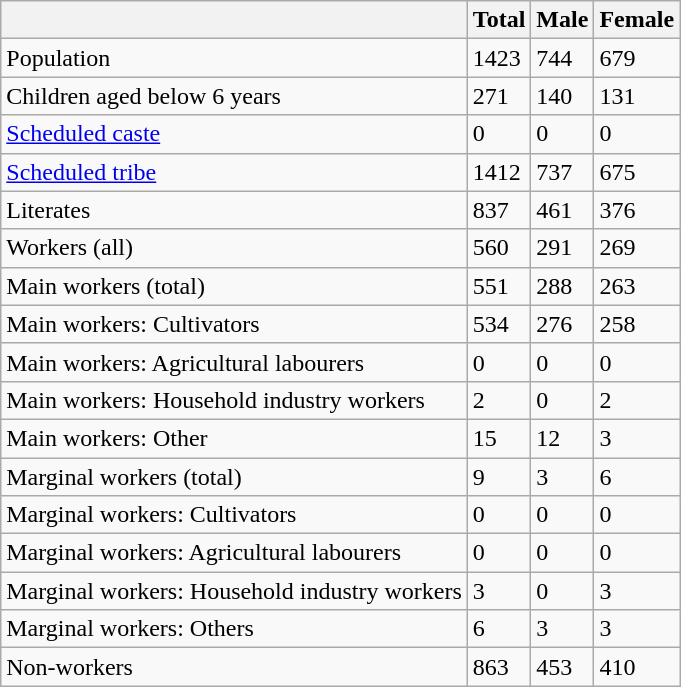<table class="wikitable sortable">
<tr>
<th></th>
<th>Total</th>
<th>Male</th>
<th>Female</th>
</tr>
<tr>
<td>Population</td>
<td>1423</td>
<td>744</td>
<td>679</td>
</tr>
<tr>
<td>Children aged below 6 years</td>
<td>271</td>
<td>140</td>
<td>131</td>
</tr>
<tr>
<td><a href='#'>Scheduled caste</a></td>
<td>0</td>
<td>0</td>
<td>0</td>
</tr>
<tr>
<td><a href='#'>Scheduled tribe</a></td>
<td>1412</td>
<td>737</td>
<td>675</td>
</tr>
<tr>
<td>Literates</td>
<td>837</td>
<td>461</td>
<td>376</td>
</tr>
<tr>
<td>Workers (all)</td>
<td>560</td>
<td>291</td>
<td>269</td>
</tr>
<tr>
<td>Main workers (total)</td>
<td>551</td>
<td>288</td>
<td>263</td>
</tr>
<tr>
<td>Main workers: Cultivators</td>
<td>534</td>
<td>276</td>
<td>258</td>
</tr>
<tr>
<td>Main workers: Agricultural labourers</td>
<td>0</td>
<td>0</td>
<td>0</td>
</tr>
<tr>
<td>Main workers: Household industry workers</td>
<td>2</td>
<td>0</td>
<td>2</td>
</tr>
<tr>
<td>Main workers: Other</td>
<td>15</td>
<td>12</td>
<td>3</td>
</tr>
<tr>
<td>Marginal workers (total)</td>
<td>9</td>
<td>3</td>
<td>6</td>
</tr>
<tr>
<td>Marginal workers: Cultivators</td>
<td>0</td>
<td>0</td>
<td>0</td>
</tr>
<tr>
<td>Marginal workers: Agricultural labourers</td>
<td>0</td>
<td>0</td>
<td>0</td>
</tr>
<tr>
<td>Marginal workers: Household industry workers</td>
<td>3</td>
<td>0</td>
<td>3</td>
</tr>
<tr>
<td>Marginal workers: Others</td>
<td>6</td>
<td>3</td>
<td>3</td>
</tr>
<tr>
<td>Non-workers</td>
<td>863</td>
<td>453</td>
<td>410</td>
</tr>
</table>
